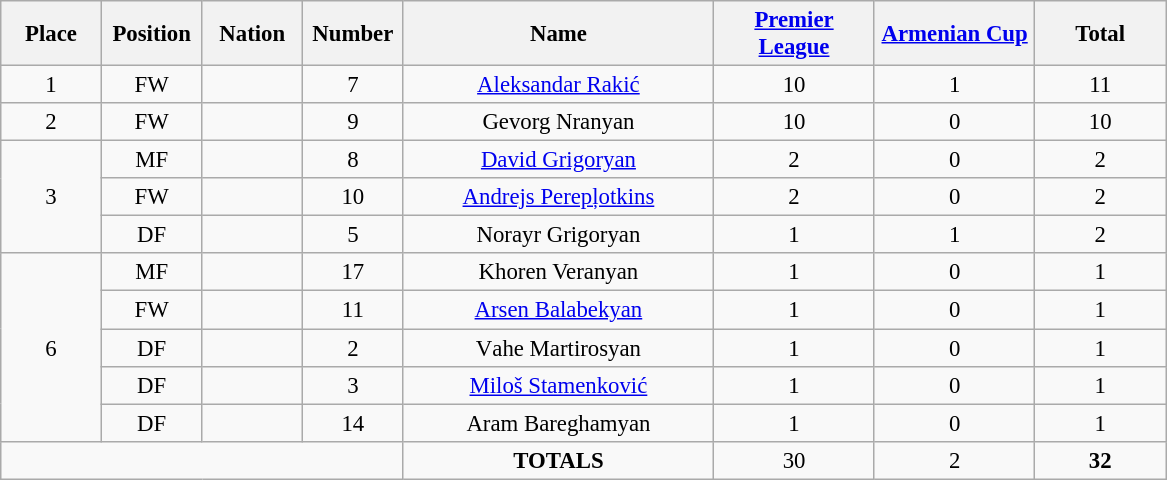<table class="wikitable" style="font-size: 95%; text-align: center;">
<tr>
<th width=60>Place</th>
<th width=60>Position</th>
<th width=60>Nation</th>
<th width=60>Number</th>
<th width=200>Name</th>
<th width=100><a href='#'>Premier League</a></th>
<th width=100><a href='#'>Armenian Cup</a></th>
<th width=80><strong>Total</strong></th>
</tr>
<tr>
<td>1</td>
<td>FW</td>
<td></td>
<td>7</td>
<td><a href='#'>Aleksandar Rakić</a></td>
<td>10</td>
<td>1</td>
<td>11</td>
</tr>
<tr>
<td>2</td>
<td>FW</td>
<td></td>
<td>9</td>
<td>Gevorg Nranyan</td>
<td>10</td>
<td>0</td>
<td>10</td>
</tr>
<tr>
<td rowspan="3">3</td>
<td>MF</td>
<td></td>
<td>8</td>
<td><a href='#'>David Grigoryan</a></td>
<td>2</td>
<td>0</td>
<td>2</td>
</tr>
<tr>
<td>FW</td>
<td></td>
<td>10</td>
<td><a href='#'>Andrejs Perepļotkins</a></td>
<td>2</td>
<td>0</td>
<td>2</td>
</tr>
<tr>
<td>DF</td>
<td></td>
<td>5</td>
<td>Norayr Grigoryan</td>
<td>1</td>
<td>1</td>
<td>2</td>
</tr>
<tr>
<td rowspan="5">6</td>
<td>MF</td>
<td></td>
<td>17</td>
<td>Khoren Veranyan</td>
<td>1</td>
<td>0</td>
<td>1</td>
</tr>
<tr>
<td>FW</td>
<td></td>
<td>11</td>
<td><a href='#'>Arsen Balabekyan</a></td>
<td>1</td>
<td>0</td>
<td>1</td>
</tr>
<tr>
<td>DF</td>
<td></td>
<td>2</td>
<td>Vаhe Mаrtirosyan</td>
<td>1</td>
<td>0</td>
<td>1</td>
</tr>
<tr>
<td>DF</td>
<td></td>
<td>3</td>
<td><a href='#'>Miloš Stamenković</a></td>
<td>1</td>
<td>0</td>
<td>1</td>
</tr>
<tr>
<td>DF</td>
<td></td>
<td>14</td>
<td>Aram Bareghamyan</td>
<td>1</td>
<td>0</td>
<td>1</td>
</tr>
<tr>
<td colspan="4"></td>
<td><strong>TOTALS</strong></td>
<td>30</td>
<td>2</td>
<td><strong>32</strong></td>
</tr>
</table>
